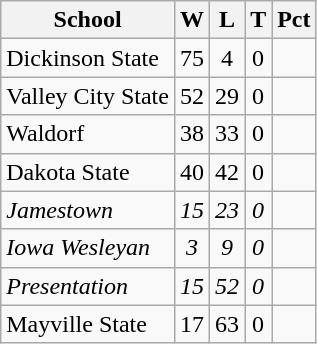<table class="wikitable sortable" style="text-align:center">
<tr>
<th>School</th>
<th>W</th>
<th>L</th>
<th>T</th>
<th>Pct</th>
</tr>
<tr>
<td style="text-align:left">Dickinson State</td>
<td>75</td>
<td>4</td>
<td>0</td>
<td></td>
</tr>
<tr>
<td style="text-align:left">Valley City State</td>
<td>52</td>
<td>29</td>
<td>0</td>
<td></td>
</tr>
<tr>
<td style="text-align:left">Waldorf</td>
<td>38</td>
<td>33</td>
<td>0</td>
<td></td>
</tr>
<tr>
<td style="text-align:left">Dakota State</td>
<td>40</td>
<td>42</td>
<td>0</td>
<td></td>
</tr>
<tr style="font-style: italic;">
<td style="text-align:left">Jamestown</td>
<td>15</td>
<td>23</td>
<td>0</td>
<td></td>
</tr>
<tr style="font-style: italic;">
<td style="text-align:left">Iowa Wesleyan</td>
<td>3</td>
<td>9</td>
<td>0</td>
<td></td>
</tr>
<tr style="font-style: italic;">
<td style="text-align:left">Presentation</td>
<td>15</td>
<td>52</td>
<td>0</td>
<td></td>
</tr>
<tr>
<td style="text-align:left">Mayville State</td>
<td>17</td>
<td>63</td>
<td>0</td>
<td></td>
</tr>
</table>
